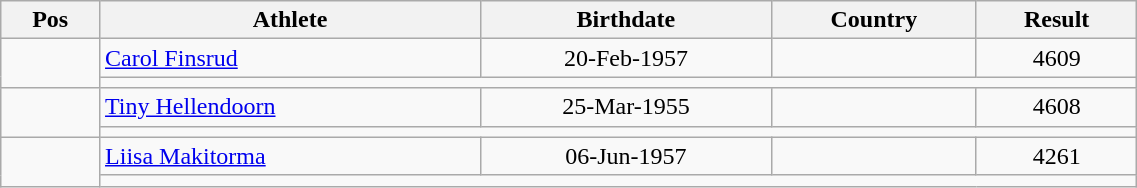<table class="wikitable"  style="text-align:center; width:60%;">
<tr>
<th>Pos</th>
<th>Athlete</th>
<th>Birthdate</th>
<th>Country</th>
<th>Result</th>
</tr>
<tr>
<td align=center rowspan=2></td>
<td align=left><a href='#'>Carol Finsrud</a></td>
<td>20-Feb-1957</td>
<td align=left></td>
<td>4609</td>
</tr>
<tr>
<td colspan=4></td>
</tr>
<tr>
<td align=center rowspan=2></td>
<td align=left><a href='#'>Tiny Hellendoorn</a></td>
<td>25-Mar-1955</td>
<td align=left></td>
<td>4608</td>
</tr>
<tr>
<td colspan=4></td>
</tr>
<tr>
<td align=center rowspan=2></td>
<td align=left><a href='#'>Liisa Makitorma</a></td>
<td>06-Jun-1957</td>
<td align=left></td>
<td>4261</td>
</tr>
<tr>
<td colspan=4></td>
</tr>
</table>
